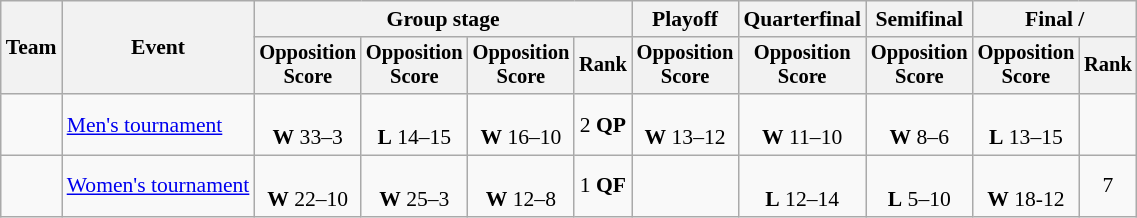<table class="wikitable" style="text-align:center; font-size:90%;">
<tr>
<th rowspan=2>Team</th>
<th rowspan=2>Event</th>
<th colspan=4>Group stage</th>
<th>Playoff</th>
<th>Quarterfinal</th>
<th>Semifinal</th>
<th colspan=2>Final / </th>
</tr>
<tr style=font-size:95%>
<th>Opposition<br>Score</th>
<th>Opposition<br>Score</th>
<th>Opposition<br>Score</th>
<th>Rank</th>
<th>Opposition<br>Score</th>
<th>Opposition<br>Score</th>
<th>Opposition<br>Score</th>
<th>Opposition<br>Score</th>
<th>Rank</th>
</tr>
<tr>
<td align=left><strong></strong></td>
<td align=left><a href='#'>Men's tournament</a></td>
<td><br><strong>W</strong> 33–3</td>
<td><br><strong>L</strong> 14–15</td>
<td><br><strong>W</strong> 16–10</td>
<td>2 <strong>QP</strong></td>
<td><br><strong>W</strong> 13–12</td>
<td><br><strong>W</strong> 11–10</td>
<td><br><strong>W</strong> 8–6</td>
<td><br><strong>L</strong> 13–15</td>
<td></td>
</tr>
<tr>
<td align=left></td>
<td align=left><a href='#'>Women's tournament</a></td>
<td><br><strong>W</strong> 22–10</td>
<td><br><strong>W</strong> 25–3</td>
<td><br><strong>W</strong> 12–8</td>
<td>1 <strong>QF</strong></td>
<td></td>
<td><br><strong>L</strong> 12–14</td>
<td><br><strong>L</strong> 5–10</td>
<td><br><strong>W</strong> 18-12</td>
<td>7</td>
</tr>
</table>
